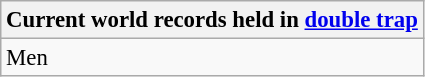<table class="wikitable" style="font-size: 95%">
<tr>
<th colspan=7>Current world records held in <a href='#'>double trap</a></th>
</tr>
<tr>
<td>Men<br></td>
</tr>
</table>
